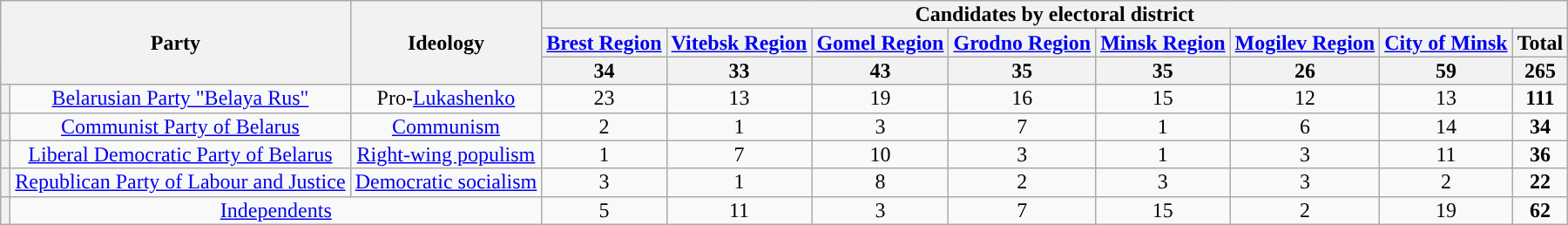<table class="wikitable" style="line-height:14px; text-align:center">
<tr>
<th colspan="2" rowspan="3" style="width:100px">Party</th>
<th rowspan="3">Ideology</th>
<th colspan="8" style="width:120px">Candidates by electoral district</th>
</tr>
<tr>
<th><a href='#'>Brest Region</a></th>
<th><a href='#'>Vitebsk Region</a></th>
<th><a href='#'>Gomel Region</a></th>
<th><a href='#'>Grodno Region</a></th>
<th><a href='#'>Minsk Region</a></th>
<th><a href='#'>Mogilev Region</a></th>
<th><a href='#'>City of Minsk</a></th>
<th>Total</th>
</tr>
<tr>
<th>34</th>
<th>33</th>
<th>43</th>
<th>35</th>
<th>35</th>
<th>26</th>
<th>59</th>
<th>265</th>
</tr>
<tr>
<th style="background:"></th>
<td><a href='#'>Belarusian Party "Belaya Rus"</a></td>
<td>Pro-<a href='#'>Lukashenko</a></td>
<td>23</td>
<td>13</td>
<td>19</td>
<td>16</td>
<td>15</td>
<td>12</td>
<td>13</td>
<td><strong>111</strong></td>
</tr>
<tr>
<th style="background:"></th>
<td><a href='#'>Communist Party of Belarus</a></td>
<td><a href='#'>Communism</a></td>
<td>2</td>
<td>1</td>
<td>3</td>
<td>7</td>
<td>1</td>
<td>6</td>
<td>14</td>
<td><strong>34</strong></td>
</tr>
<tr>
<th style="background:"></th>
<td><a href='#'>Liberal Democratic Party of Belarus</a></td>
<td><a href='#'>Right-wing populism</a></td>
<td>1</td>
<td>7</td>
<td>10</td>
<td>3</td>
<td>1</td>
<td>3</td>
<td>11</td>
<td><strong>36</strong></td>
</tr>
<tr>
<th style="background:"></th>
<td><a href='#'>Republican Party of Labour and Justice</a></td>
<td><a href='#'>Democratic socialism</a></td>
<td>3</td>
<td>1</td>
<td>8</td>
<td>2</td>
<td>3</td>
<td>3</td>
<td>2</td>
<td><strong>22</strong></td>
</tr>
<tr>
<th></th>
<td colspan="2"><a href='#'>Independents</a></td>
<td>5</td>
<td>11</td>
<td>3</td>
<td>7</td>
<td>15</td>
<td>2</td>
<td>19</td>
<td><strong>62</strong></td>
</tr>
</table>
